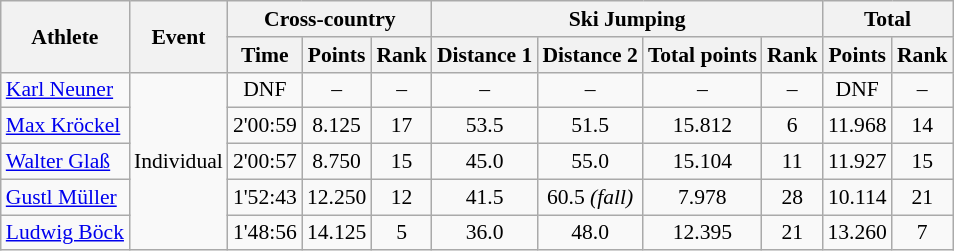<table class="wikitable" style="font-size:90%">
<tr>
<th rowspan="2">Athlete</th>
<th rowspan="2">Event</th>
<th colspan="3">Cross-country</th>
<th colspan="4">Ski Jumping</th>
<th colspan="2">Total</th>
</tr>
<tr>
<th>Time</th>
<th>Points</th>
<th>Rank</th>
<th>Distance 1</th>
<th>Distance 2</th>
<th>Total points</th>
<th>Rank</th>
<th>Points</th>
<th>Rank</th>
</tr>
<tr>
<td><a href='#'>Karl Neuner</a></td>
<td rowspan="5">Individual</td>
<td align="center">DNF</td>
<td align="center">–</td>
<td align="center">–</td>
<td align="center">–</td>
<td align="center">–</td>
<td align="center">–</td>
<td align="center">–</td>
<td align="center">DNF</td>
<td align="center">–</td>
</tr>
<tr>
<td><a href='#'>Max Kröckel</a></td>
<td align="center">2'00:59</td>
<td align="center">8.125</td>
<td align="center">17</td>
<td align="center">53.5</td>
<td align="center">51.5</td>
<td align="center">15.812</td>
<td align="center">6</td>
<td align="center">11.968</td>
<td align="center">14</td>
</tr>
<tr>
<td><a href='#'>Walter Glaß</a></td>
<td align="center">2'00:57</td>
<td align="center">8.750</td>
<td align="center">15</td>
<td align="center">45.0</td>
<td align="center">55.0</td>
<td align="center">15.104</td>
<td align="center">11</td>
<td align="center">11.927</td>
<td align="center">15</td>
</tr>
<tr>
<td><a href='#'>Gustl Müller</a></td>
<td align="center">1'52:43</td>
<td align="center">12.250</td>
<td align="center">12</td>
<td align="center">41.5</td>
<td align="center">60.5 <em>(fall)</em></td>
<td align="center">7.978</td>
<td align="center">28</td>
<td align="center">10.114</td>
<td align="center">21</td>
</tr>
<tr>
<td><a href='#'>Ludwig Böck</a></td>
<td align="center">1'48:56</td>
<td align="center">14.125</td>
<td align="center">5</td>
<td align="center">36.0</td>
<td align="center">48.0</td>
<td align="center">12.395</td>
<td align="center">21</td>
<td align="center">13.260</td>
<td align="center">7</td>
</tr>
</table>
